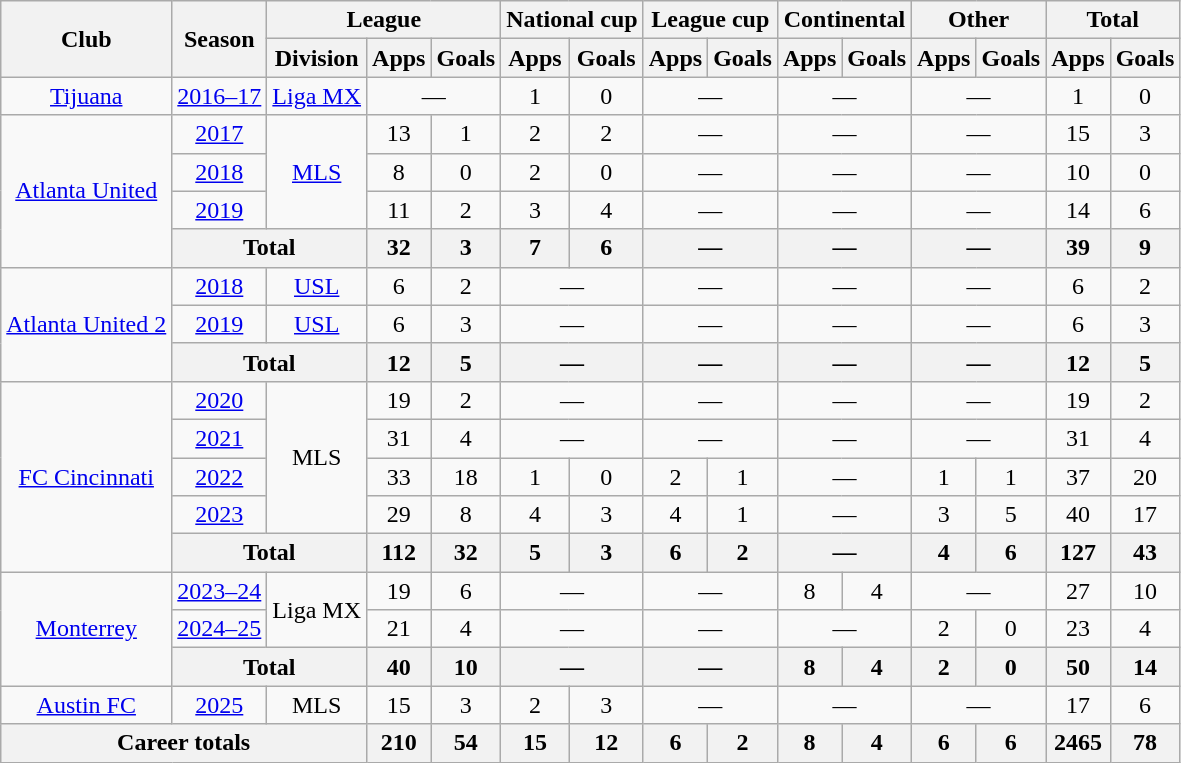<table class="wikitable" style="text-align:center">
<tr>
<th rowspan="2">Club</th>
<th rowspan="2">Season</th>
<th colspan="3">League</th>
<th colspan="2">National cup</th>
<th colspan="2">League cup</th>
<th colspan="2">Continental</th>
<th colspan="2">Other</th>
<th colspan="2">Total</th>
</tr>
<tr>
<th>Division</th>
<th>Apps</th>
<th>Goals</th>
<th>Apps</th>
<th>Goals</th>
<th>Apps</th>
<th>Goals</th>
<th>Apps</th>
<th>Goals</th>
<th>Apps</th>
<th>Goals</th>
<th>Apps</th>
<th>Goals</th>
</tr>
<tr>
<td><a href='#'>Tijuana</a></td>
<td><a href='#'>2016–17</a></td>
<td><a href='#'>Liga MX</a></td>
<td colspan="2">—</td>
<td>1</td>
<td>0</td>
<td colspan="2">—</td>
<td colspan="2">—</td>
<td colspan="2">—</td>
<td>1</td>
<td>0</td>
</tr>
<tr>
<td rowspan=4><a href='#'>Atlanta United</a></td>
<td><a href='#'>2017</a></td>
<td rowspan=3><a href='#'>MLS</a></td>
<td>13</td>
<td>1</td>
<td>2</td>
<td>2</td>
<td colspan="2">—</td>
<td colspan="2">—</td>
<td colspan="2">—</td>
<td>15</td>
<td>3</td>
</tr>
<tr>
<td><a href='#'>2018</a></td>
<td>8</td>
<td>0</td>
<td>2</td>
<td>0</td>
<td colspan="2">—</td>
<td colspan="2">—</td>
<td colspan="2">—</td>
<td>10</td>
<td>0</td>
</tr>
<tr>
<td><a href='#'>2019</a></td>
<td>11</td>
<td>2</td>
<td>3</td>
<td>4</td>
<td colspan="2">—</td>
<td colspan="2">—</td>
<td colspan="2">—</td>
<td>14</td>
<td>6</td>
</tr>
<tr>
<th colspan=2>Total</th>
<th>32</th>
<th>3</th>
<th>7</th>
<th>6</th>
<th colspan="2">—</th>
<th colspan="2">—</th>
<th colspan="2">—</th>
<th>39</th>
<th>9</th>
</tr>
<tr>
<td rowspan=3><a href='#'>Atlanta United 2</a></td>
<td><a href='#'>2018</a></td>
<td><a href='#'>USL</a></td>
<td>6</td>
<td>2</td>
<td colspan="2">—</td>
<td colspan="2">—</td>
<td colspan="2">—</td>
<td colspan="2">—</td>
<td>6</td>
<td>2</td>
</tr>
<tr>
<td><a href='#'>2019</a></td>
<td><a href='#'>USL</a></td>
<td>6</td>
<td>3</td>
<td colspan="2">—</td>
<td colspan="2">—</td>
<td colspan="2">—</td>
<td colspan="2">—</td>
<td>6</td>
<td>3</td>
</tr>
<tr>
<th colspan=2>Total</th>
<th>12</th>
<th>5</th>
<th colspan="2">—</th>
<th colspan="2">—</th>
<th colspan="2">—</th>
<th colspan="2">—</th>
<th>12</th>
<th>5</th>
</tr>
<tr>
<td rowspan=5><a href='#'>FC Cincinnati</a></td>
<td><a href='#'>2020</a></td>
<td rowspan=4>MLS</td>
<td>19</td>
<td>2</td>
<td colspan="2">—</td>
<td colspan="2">—</td>
<td colspan="2">—</td>
<td colspan="2">—</td>
<td>19</td>
<td>2</td>
</tr>
<tr>
<td><a href='#'>2021</a></td>
<td>31</td>
<td>4</td>
<td colspan="2">—</td>
<td colspan="2">—</td>
<td colspan="2">—</td>
<td colspan="2">—</td>
<td>31</td>
<td>4</td>
</tr>
<tr>
<td><a href='#'>2022</a></td>
<td>33</td>
<td>18</td>
<td>1</td>
<td>0</td>
<td>2</td>
<td>1</td>
<td colspan="2">—</td>
<td>1</td>
<td>1</td>
<td>37</td>
<td>20</td>
</tr>
<tr>
<td><a href='#'>2023</a></td>
<td>29</td>
<td>8</td>
<td>4</td>
<td>3</td>
<td>4</td>
<td>1</td>
<td colspan="2">—</td>
<td>3</td>
<td>5</td>
<td>40</td>
<td>17</td>
</tr>
<tr>
<th colspan=2>Total</th>
<th>112</th>
<th>32</th>
<th>5</th>
<th>3</th>
<th>6</th>
<th>2</th>
<th colspan="2">—</th>
<th>4</th>
<th>6</th>
<th>127</th>
<th>43</th>
</tr>
<tr>
<td rowspan=3><a href='#'>Monterrey</a></td>
<td><a href='#'>2023–24</a></td>
<td rowspan=2>Liga MX</td>
<td>19</td>
<td>6</td>
<td colspan="2">—</td>
<td colspan="2">—</td>
<td>8</td>
<td>4</td>
<td colspan="2">—</td>
<td>27</td>
<td>10</td>
</tr>
<tr>
<td><a href='#'>2024–25</a></td>
<td>21</td>
<td>4</td>
<td colspan="2">—</td>
<td colspan="2">—</td>
<td colspan="2">—</td>
<td>2</td>
<td>0</td>
<td>23</td>
<td>4</td>
</tr>
<tr>
<th colspan=2>Total</th>
<th>40</th>
<th>10</th>
<th colspan="2">—</th>
<th colspan="2">—</th>
<th>8</th>
<th>4</th>
<th>2</th>
<th>0</th>
<th>50</th>
<th>14</th>
</tr>
<tr>
<td rowspan=1><a href='#'>Austin FC</a></td>
<td><a href='#'>2025</a></td>
<td rowspan=1>MLS</td>
<td>15</td>
<td>3</td>
<td>2</td>
<td>3</td>
<td colspan="2">—</td>
<td colspan="2">—</td>
<td colspan="2">—</td>
<td>17</td>
<td>6</td>
</tr>
<tr>
<th colspan=3>Career totals</th>
<th>210</th>
<th>54</th>
<th>15</th>
<th>12</th>
<th>6</th>
<th>2</th>
<th>8</th>
<th>4</th>
<th>6</th>
<th>6</th>
<th>2465</th>
<th>78</th>
</tr>
</table>
